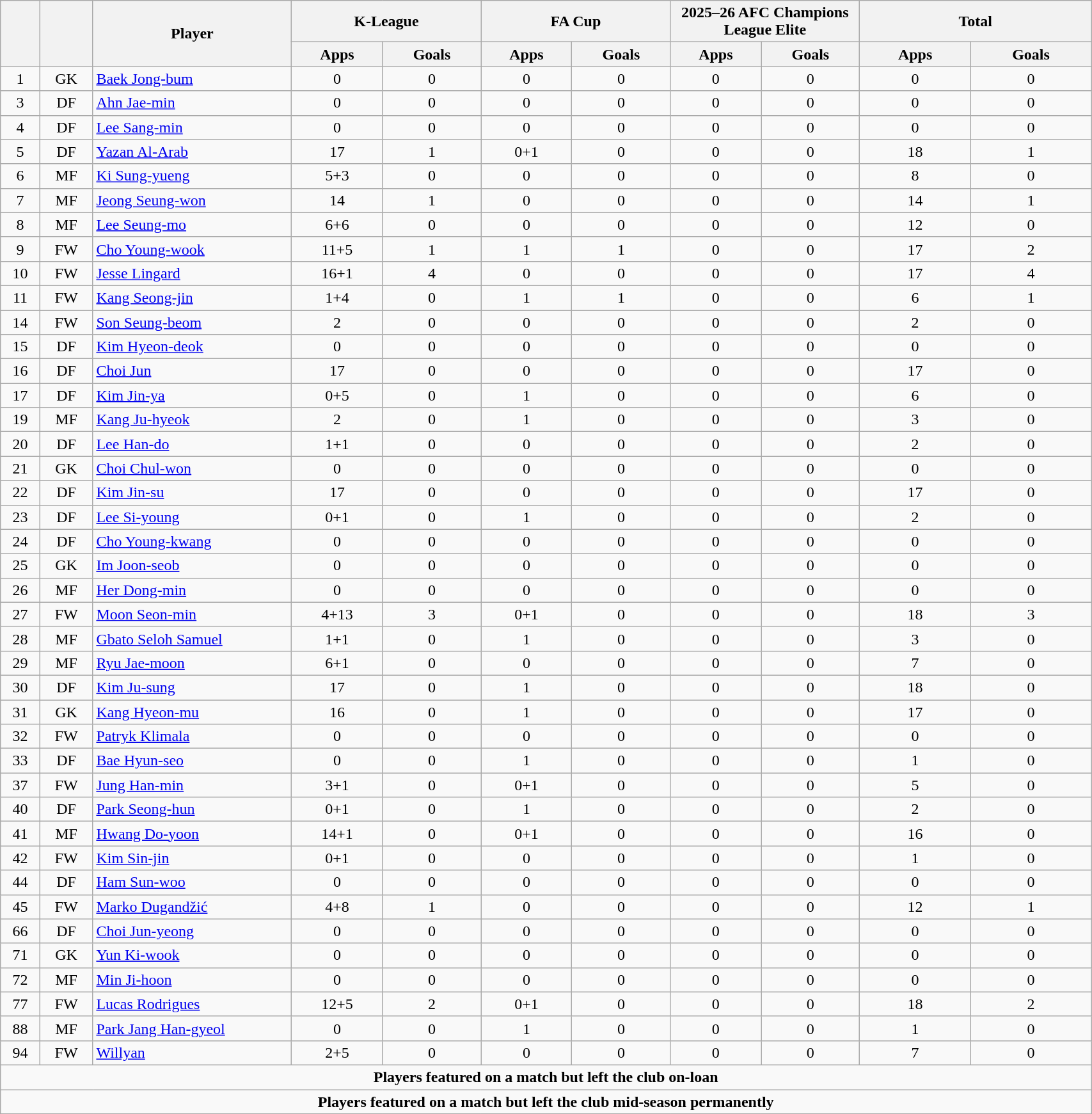<table class="wikitable" style="text-align:center; font-size:100%; width:90%;">
<tr>
<th rowspan=2></th>
<th rowspan=2></th>
<th rowspan=2 width="200">Player</th>
<th colspan=2 width="105">K-League</th>
<th colspan=2 width="105">FA Cup</th>
<th colspan=2 width="105">2025–26 AFC Champions League Elite</th>
<th colspan=2 width="130">Total</th>
</tr>
<tr>
<th>Apps</th>
<th>Goals</th>
<th>Apps</th>
<th>Goals</th>
<th>Apps</th>
<th>Goals</th>
<th>Apps</th>
<th>Goals</th>
</tr>
<tr>
<td>1</td>
<td>GK</td>
<td align="left"> <a href='#'>Baek Jong-bum</a></td>
<td>0</td>
<td>0</td>
<td>0</td>
<td>0</td>
<td>0</td>
<td>0</td>
<td>0</td>
<td>0</td>
</tr>
<tr>
<td>3</td>
<td>DF</td>
<td align="left"> <a href='#'>Ahn Jae-min</a></td>
<td>0</td>
<td>0</td>
<td>0</td>
<td>0</td>
<td>0</td>
<td>0</td>
<td>0</td>
<td>0</td>
</tr>
<tr>
<td>4</td>
<td>DF</td>
<td align="left"> <a href='#'>Lee Sang-min</a></td>
<td>0</td>
<td>0</td>
<td>0</td>
<td>0</td>
<td>0</td>
<td>0</td>
<td>0</td>
<td>0</td>
</tr>
<tr>
<td>5</td>
<td>DF</td>
<td align="left"> <a href='#'>Yazan Al-Arab</a></td>
<td>17</td>
<td>1</td>
<td>0+1</td>
<td>0</td>
<td>0</td>
<td>0</td>
<td>18</td>
<td>1</td>
</tr>
<tr>
<td>6</td>
<td>MF</td>
<td align="left"> <a href='#'>Ki Sung-yueng</a></td>
<td>5+3</td>
<td>0</td>
<td>0</td>
<td>0</td>
<td>0</td>
<td>0</td>
<td>8</td>
<td>0</td>
</tr>
<tr>
<td>7</td>
<td>MF</td>
<td align="left"> <a href='#'>Jeong Seung-won</a></td>
<td>14</td>
<td>1</td>
<td>0</td>
<td>0</td>
<td>0</td>
<td>0</td>
<td>14</td>
<td>1</td>
</tr>
<tr>
<td>8</td>
<td>MF</td>
<td align="left"> <a href='#'>Lee Seung-mo</a></td>
<td>6+6</td>
<td>0</td>
<td>0</td>
<td>0</td>
<td>0</td>
<td>0</td>
<td>12</td>
<td>0</td>
</tr>
<tr>
<td>9</td>
<td>FW</td>
<td align="left"> <a href='#'>Cho Young-wook</a></td>
<td>11+5</td>
<td>1</td>
<td>1</td>
<td>1</td>
<td>0</td>
<td>0</td>
<td>17</td>
<td>2</td>
</tr>
<tr>
<td>10</td>
<td>FW</td>
<td align="left"> <a href='#'>Jesse Lingard</a></td>
<td>16+1</td>
<td>4</td>
<td>0</td>
<td>0</td>
<td>0</td>
<td>0</td>
<td>17</td>
<td>4</td>
</tr>
<tr>
<td>11</td>
<td>FW</td>
<td align="left"> <a href='#'>Kang Seong-jin</a></td>
<td>1+4</td>
<td>0</td>
<td>1</td>
<td>1</td>
<td>0</td>
<td>0</td>
<td>6</td>
<td>1</td>
</tr>
<tr>
<td>14</td>
<td>FW</td>
<td align="left"> <a href='#'>Son Seung-beom</a></td>
<td>2</td>
<td>0</td>
<td>0</td>
<td>0</td>
<td>0</td>
<td>0</td>
<td>2</td>
<td>0</td>
</tr>
<tr>
<td>15</td>
<td>DF</td>
<td align="left"> <a href='#'>Kim Hyeon-deok</a></td>
<td>0</td>
<td>0</td>
<td>0</td>
<td>0</td>
<td>0</td>
<td>0</td>
<td>0</td>
<td>0</td>
</tr>
<tr>
<td>16</td>
<td>DF</td>
<td align="left"> <a href='#'>Choi Jun</a></td>
<td>17</td>
<td>0</td>
<td>0</td>
<td>0</td>
<td>0</td>
<td>0</td>
<td>17</td>
<td>0</td>
</tr>
<tr>
<td>17</td>
<td>DF</td>
<td align="left"> <a href='#'>Kim Jin-ya</a></td>
<td>0+5</td>
<td>0</td>
<td>1</td>
<td>0</td>
<td>0</td>
<td>0</td>
<td>6</td>
<td>0</td>
</tr>
<tr>
<td>19</td>
<td>MF</td>
<td align="left"> <a href='#'>Kang Ju-hyeok</a></td>
<td>2</td>
<td>0</td>
<td>1</td>
<td>0</td>
<td>0</td>
<td>0</td>
<td>3</td>
<td>0</td>
</tr>
<tr>
<td>20</td>
<td>DF</td>
<td align="left"> <a href='#'>Lee Han-do</a></td>
<td>1+1</td>
<td>0</td>
<td>0</td>
<td>0</td>
<td>0</td>
<td>0</td>
<td>2</td>
<td>0</td>
</tr>
<tr>
<td>21</td>
<td>GK</td>
<td align="left"> <a href='#'>Choi Chul-won</a></td>
<td>0</td>
<td>0</td>
<td>0</td>
<td>0</td>
<td>0</td>
<td>0</td>
<td>0</td>
<td>0</td>
</tr>
<tr>
<td>22</td>
<td>DF</td>
<td align="left"> <a href='#'>Kim Jin-su</a></td>
<td>17</td>
<td>0</td>
<td>0</td>
<td>0</td>
<td>0</td>
<td>0</td>
<td>17</td>
<td>0</td>
</tr>
<tr>
<td>23</td>
<td>DF</td>
<td align="left"> <a href='#'>Lee Si-young</a></td>
<td>0+1</td>
<td>0</td>
<td>1</td>
<td>0</td>
<td>0</td>
<td>0</td>
<td>2</td>
<td>0</td>
</tr>
<tr>
<td>24</td>
<td>DF</td>
<td align="left"> <a href='#'>Cho Young-kwang</a></td>
<td>0</td>
<td>0</td>
<td>0</td>
<td>0</td>
<td>0</td>
<td>0</td>
<td>0</td>
<td>0</td>
</tr>
<tr>
<td>25</td>
<td>GK</td>
<td align="left"> <a href='#'>Im Joon-seob</a></td>
<td>0</td>
<td>0</td>
<td>0</td>
<td>0</td>
<td>0</td>
<td>0</td>
<td>0</td>
<td>0</td>
</tr>
<tr>
<td>26</td>
<td>MF</td>
<td align="left"> <a href='#'>Her Dong-min</a></td>
<td>0</td>
<td>0</td>
<td>0</td>
<td>0</td>
<td>0</td>
<td>0</td>
<td>0</td>
<td>0</td>
</tr>
<tr>
<td>27</td>
<td>FW</td>
<td align="left"> <a href='#'>Moon Seon-min</a></td>
<td>4+13</td>
<td>3</td>
<td>0+1</td>
<td>0</td>
<td>0</td>
<td>0</td>
<td>18</td>
<td>3</td>
</tr>
<tr>
<td>28</td>
<td>MF</td>
<td align="left"> <a href='#'>Gbato Seloh Samuel</a></td>
<td>1+1</td>
<td>0</td>
<td>1</td>
<td>0</td>
<td>0</td>
<td>0</td>
<td>3</td>
<td>0</td>
</tr>
<tr>
<td>29</td>
<td>MF</td>
<td align="left"> <a href='#'>Ryu Jae-moon</a></td>
<td>6+1</td>
<td>0</td>
<td>0</td>
<td>0</td>
<td>0</td>
<td>0</td>
<td>7</td>
<td>0</td>
</tr>
<tr>
<td>30</td>
<td>DF</td>
<td align="left"> <a href='#'>Kim Ju-sung</a></td>
<td>17</td>
<td>0</td>
<td>1</td>
<td>0</td>
<td>0</td>
<td>0</td>
<td>18</td>
<td>0</td>
</tr>
<tr>
<td>31</td>
<td>GK</td>
<td align="left"> <a href='#'>Kang Hyeon-mu</a></td>
<td>16</td>
<td>0</td>
<td>1</td>
<td>0</td>
<td>0</td>
<td>0</td>
<td>17</td>
<td>0</td>
</tr>
<tr>
<td>32</td>
<td>FW</td>
<td align="left"> <a href='#'>Patryk Klimala</a></td>
<td>0</td>
<td>0</td>
<td>0</td>
<td>0</td>
<td>0</td>
<td>0</td>
<td>0</td>
<td>0</td>
</tr>
<tr>
<td>33</td>
<td>DF</td>
<td align="left"> <a href='#'>Bae Hyun-seo</a></td>
<td>0</td>
<td>0</td>
<td>1</td>
<td>0</td>
<td>0</td>
<td>0</td>
<td>1</td>
<td>0</td>
</tr>
<tr>
<td>37</td>
<td>FW</td>
<td align="left"> <a href='#'>Jung Han-min</a></td>
<td>3+1</td>
<td>0</td>
<td>0+1</td>
<td>0</td>
<td>0</td>
<td>0</td>
<td>5</td>
<td>0</td>
</tr>
<tr>
<td>40</td>
<td>DF</td>
<td align="left"> <a href='#'>Park Seong-hun</a></td>
<td>0+1</td>
<td>0</td>
<td>1</td>
<td>0</td>
<td>0</td>
<td>0</td>
<td>2</td>
<td>0</td>
</tr>
<tr>
<td>41</td>
<td>MF</td>
<td align="left"> <a href='#'>Hwang Do-yoon</a></td>
<td>14+1</td>
<td>0</td>
<td>0+1</td>
<td>0</td>
<td>0</td>
<td>0</td>
<td>16</td>
<td>0</td>
</tr>
<tr>
<td>42</td>
<td>FW</td>
<td align="left"> <a href='#'>Kim Sin-jin</a></td>
<td>0+1</td>
<td>0</td>
<td>0</td>
<td>0</td>
<td>0</td>
<td>0</td>
<td>1</td>
<td>0</td>
</tr>
<tr>
<td>44</td>
<td>DF</td>
<td align="left"> <a href='#'>Ham Sun-woo</a></td>
<td>0</td>
<td>0</td>
<td>0</td>
<td>0</td>
<td>0</td>
<td>0</td>
<td>0</td>
<td>0</td>
</tr>
<tr>
<td>45</td>
<td>FW</td>
<td align="left"> <a href='#'>Marko Dugandžić</a></td>
<td>4+8</td>
<td>1</td>
<td>0</td>
<td>0</td>
<td>0</td>
<td>0</td>
<td>12</td>
<td>1</td>
</tr>
<tr>
<td>66</td>
<td>DF</td>
<td align="left"> <a href='#'>Choi Jun-yeong</a></td>
<td>0</td>
<td>0</td>
<td>0</td>
<td>0</td>
<td>0</td>
<td>0</td>
<td>0</td>
<td>0</td>
</tr>
<tr>
<td>71</td>
<td>GK</td>
<td align="left"> <a href='#'>Yun Ki-wook</a></td>
<td>0</td>
<td>0</td>
<td>0</td>
<td>0</td>
<td>0</td>
<td>0</td>
<td>0</td>
<td>0</td>
</tr>
<tr>
<td>72</td>
<td>MF</td>
<td align="left"> <a href='#'>Min Ji-hoon</a></td>
<td>0</td>
<td>0</td>
<td>0</td>
<td>0</td>
<td>0</td>
<td>0</td>
<td>0</td>
<td>0</td>
</tr>
<tr>
<td>77</td>
<td>FW</td>
<td align="left"> <a href='#'>Lucas Rodrigues</a></td>
<td>12+5</td>
<td>2</td>
<td>0+1</td>
<td>0</td>
<td>0</td>
<td>0</td>
<td>18</td>
<td>2</td>
</tr>
<tr>
<td>88</td>
<td>MF</td>
<td align="left"> <a href='#'>Park Jang Han-gyeol</a></td>
<td>0</td>
<td>0</td>
<td>1</td>
<td>0</td>
<td>0</td>
<td>0</td>
<td>1</td>
<td>0</td>
</tr>
<tr>
<td>94</td>
<td>FW</td>
<td align="left"> <a href='#'>Willyan</a></td>
<td>2+5</td>
<td>0</td>
<td>0</td>
<td>0</td>
<td>0</td>
<td>0</td>
<td>7</td>
<td>0</td>
</tr>
<tr>
<td colspan="15"><strong>Players featured on a match but left the club on-loan</strong></td>
</tr>
<tr>
<td colspan="15"><strong>Players featured on a match but left the club mid-season permanently</strong></td>
</tr>
<tr>
</tr>
</table>
